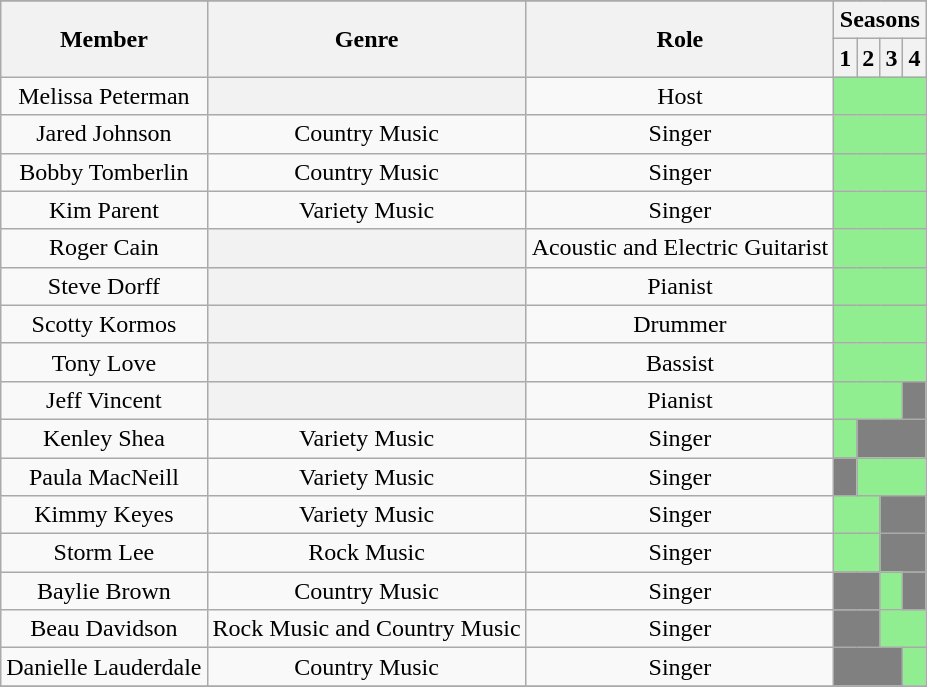<table class="wikitable" style="text-align:center;">
<tr>
</tr>
<tr>
<th rowspan="2">Member</th>
<th rowspan="2">Genre</th>
<th rowspan="2">Role</th>
<th colspan="4">Seasons</th>
</tr>
<tr>
<th>1</th>
<th>2</th>
<th>3</th>
<th>4</th>
</tr>
<tr>
<td>Melissa Peterman</td>
<th></th>
<td>Host</td>
<td style="background:lightgreen;" colspan="4"></td>
</tr>
<tr>
<td>Jared Johnson</td>
<td>Country Music</td>
<td>Singer</td>
<td style="background:lightgreen;" colspan="4"></td>
</tr>
<tr>
<td>Bobby Tomberlin</td>
<td>Country Music</td>
<td>Singer</td>
<td style="background:lightgreen;" colspan="4"></td>
</tr>
<tr>
<td>Kim Parent</td>
<td>Variety Music</td>
<td>Singer</td>
<td style="background:lightgreen;" colspan="4"></td>
</tr>
<tr>
<td>Roger Cain</td>
<th></th>
<td>Acoustic and Electric Guitarist</td>
<td style="background:lightgreen;" colspan="4"></td>
</tr>
<tr>
<td>Steve Dorff</td>
<th></th>
<td>Pianist</td>
<td style="background:lightgreen;" colspan="4"></td>
</tr>
<tr>
<td>Scotty Kormos</td>
<th></th>
<td>Drummer</td>
<td style="background:lightgreen;" colspan="4"></td>
</tr>
<tr>
<td>Tony Love</td>
<th></th>
<td>Bassist</td>
<td style="background:lightgreen;" colspan="4"></td>
</tr>
<tr>
<td>Jeff Vincent</td>
<th></th>
<td>Pianist</td>
<td style="background:lightgreen;" colspan="3"></td>
<td style="background:grey;"></td>
</tr>
<tr>
<td>Kenley Shea</td>
<td>Variety Music</td>
<td>Singer</td>
<td style="background:lightgreen;"></td>
<td style="background:grey;" colspan="3"></td>
</tr>
<tr>
<td>Paula MacNeill</td>
<td>Variety Music</td>
<td>Singer</td>
<td style="background:grey;"></td>
<td style="background:lightgreen;" colspan="3"></td>
</tr>
<tr>
<td>Kimmy Keyes</td>
<td>Variety Music</td>
<td>Singer</td>
<td style="background:lightgreen;" colspan="2"></td>
<td style="background:grey;" colspan="2"></td>
</tr>
<tr>
<td>Storm Lee</td>
<td>Rock Music</td>
<td>Singer</td>
<td style="background:lightgreen;" colspan="2"></td>
<td style="background:grey;" colspan="2"></td>
</tr>
<tr>
<td>Baylie Brown</td>
<td>Country Music</td>
<td>Singer</td>
<td style="background:grey;" colspan="2"></td>
<td style="background:lightgreen;"></td>
<td style="background:grey;"></td>
</tr>
<tr>
<td>Beau Davidson</td>
<td>Rock Music and Country Music</td>
<td>Singer</td>
<td style="background:grey;" colspan="2"></td>
<td style="background:lightgreen;" colspan="2"></td>
</tr>
<tr>
<td>Danielle Lauderdale</td>
<td>Country Music</td>
<td>Singer</td>
<td style="background:grey;" colspan="3"></td>
<td style="background:lightgreen;"></td>
</tr>
<tr>
</tr>
</table>
